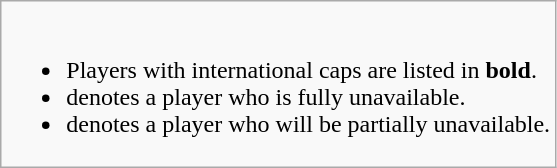<table class="wikitable">
<tr>
<td><br><ul><li>Players with international caps are listed in <strong>bold</strong>.</li><li> denotes a player who is fully unavailable.</li><li> denotes a player who will be partially unavailable.</li></ul></td>
</tr>
</table>
